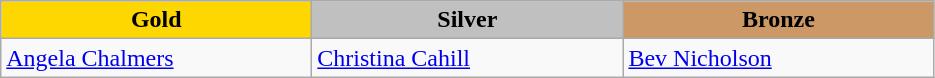<table class="wikitable" style="text-align:left">
<tr align="center">
<td width=200 bgcolor=gold><strong>Gold</strong></td>
<td width=200 bgcolor=silver><strong>Silver</strong></td>
<td width=200 bgcolor=CC9966><strong>Bronze</strong></td>
</tr>
<tr>
<td><a href='#'>Angela Chalmers</a><br><em></em></td>
<td><a href='#'>Christina Cahill</a><br><em></em></td>
<td><a href='#'>Bev Nicholson</a><br><em></em></td>
</tr>
</table>
